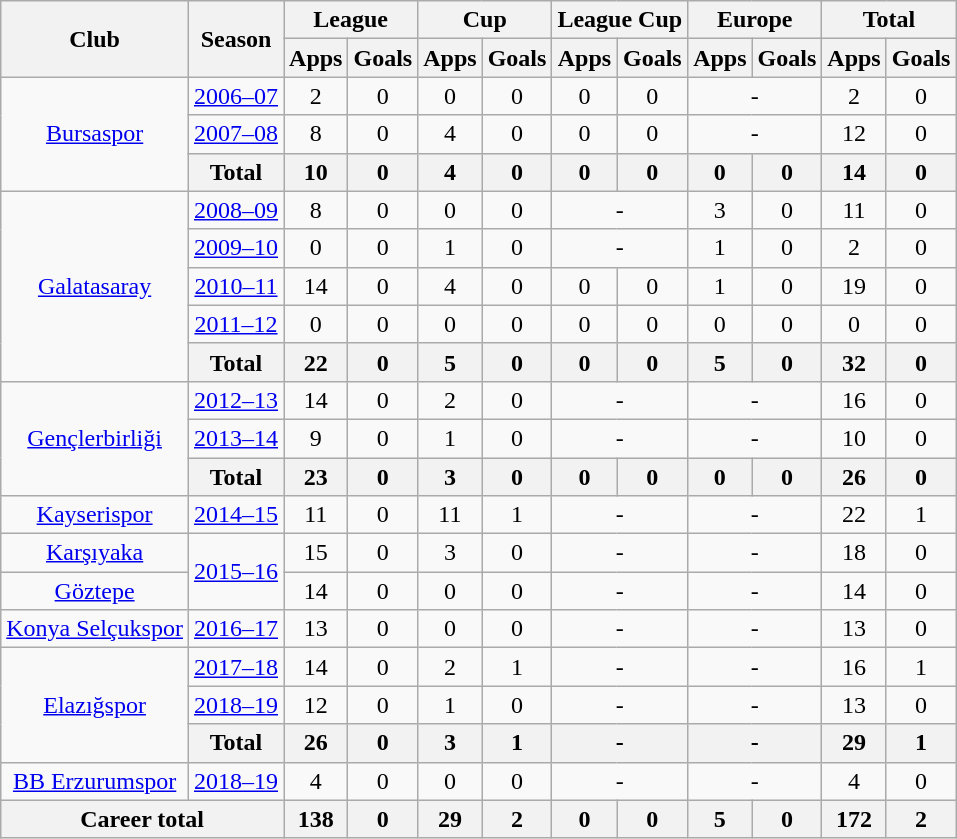<table class="wikitable" style="text-align: center;">
<tr>
<th rowspan="2">Club</th>
<th rowspan="2">Season</th>
<th colspan="2">League</th>
<th colspan="2">Cup</th>
<th colspan="2">League Cup</th>
<th colspan="2">Europe</th>
<th colspan="2">Total</th>
</tr>
<tr>
<th>Apps</th>
<th>Goals</th>
<th>Apps</th>
<th>Goals</th>
<th>Apps</th>
<th>Goals</th>
<th>Apps</th>
<th>Goals</th>
<th>Apps</th>
<th>Goals</th>
</tr>
<tr>
<td rowspan="3" valign="center"><a href='#'>Bursaspor</a></td>
<td><a href='#'>2006–07</a></td>
<td>2</td>
<td>0</td>
<td>0</td>
<td>0</td>
<td>0</td>
<td>0</td>
<td colspan="2">-</td>
<td>2</td>
<td>0</td>
</tr>
<tr>
<td><a href='#'>2007–08</a></td>
<td>8</td>
<td>0</td>
<td>4</td>
<td>0</td>
<td>0</td>
<td>0</td>
<td colspan="2">-</td>
<td>12</td>
<td>0</td>
</tr>
<tr>
<th>Total</th>
<th>10</th>
<th>0</th>
<th>4</th>
<th>0</th>
<th>0</th>
<th>0</th>
<th>0</th>
<th>0</th>
<th>14</th>
<th>0</th>
</tr>
<tr>
<td rowspan="5" valign="center"><a href='#'>Galatasaray</a></td>
<td><a href='#'>2008–09</a></td>
<td>8</td>
<td>0</td>
<td>0</td>
<td>0</td>
<td colspan="2">-</td>
<td>3</td>
<td>0</td>
<td>11</td>
<td>0</td>
</tr>
<tr>
<td><a href='#'>2009–10</a></td>
<td>0</td>
<td>0</td>
<td>1</td>
<td>0</td>
<td colspan="2">-</td>
<td>1</td>
<td>0</td>
<td>2</td>
<td>0</td>
</tr>
<tr>
<td><a href='#'>2010–11</a></td>
<td>14</td>
<td>0</td>
<td>4</td>
<td>0</td>
<td>0</td>
<td>0</td>
<td>1</td>
<td>0</td>
<td>19</td>
<td>0</td>
</tr>
<tr>
<td><a href='#'>2011–12</a></td>
<td>0</td>
<td>0</td>
<td>0</td>
<td>0</td>
<td>0</td>
<td>0</td>
<td>0</td>
<td>0</td>
<td>0</td>
<td>0</td>
</tr>
<tr>
<th>Total</th>
<th>22</th>
<th>0</th>
<th>5</th>
<th>0</th>
<th>0</th>
<th>0</th>
<th>5</th>
<th>0</th>
<th>32</th>
<th>0</th>
</tr>
<tr>
<td rowspan="3"><a href='#'>Gençlerbirliği</a></td>
<td><a href='#'>2012–13</a></td>
<td>14</td>
<td>0</td>
<td>2</td>
<td>0</td>
<td colspan="2">-</td>
<td colspan="2">-</td>
<td>16</td>
<td>0</td>
</tr>
<tr>
<td><a href='#'>2013–14</a></td>
<td>9</td>
<td>0</td>
<td>1</td>
<td>0</td>
<td colspan="2">-</td>
<td colspan="2">-</td>
<td>10</td>
<td>0</td>
</tr>
<tr>
<th>Total</th>
<th>23</th>
<th>0</th>
<th>3</th>
<th>0</th>
<th>0</th>
<th>0</th>
<th>0</th>
<th>0</th>
<th>26</th>
<th>0</th>
</tr>
<tr>
<td><a href='#'>Kayserispor</a></td>
<td><a href='#'>2014–15</a></td>
<td>11</td>
<td>0</td>
<td>11</td>
<td>1</td>
<td colspan="2">-</td>
<td colspan="2">-</td>
<td>22</td>
<td>1</td>
</tr>
<tr>
<td><a href='#'>Karşıyaka</a></td>
<td rowspan="2"><a href='#'>2015–16</a></td>
<td>15</td>
<td>0</td>
<td>3</td>
<td>0</td>
<td colspan="2">-</td>
<td colspan="2">-</td>
<td>18</td>
<td>0</td>
</tr>
<tr>
<td><a href='#'>Göztepe</a></td>
<td>14</td>
<td>0</td>
<td>0</td>
<td>0</td>
<td colspan="2">-</td>
<td colspan="2">-</td>
<td>14</td>
<td>0</td>
</tr>
<tr>
<td><a href='#'>Konya Selçukspor</a></td>
<td><a href='#'>2016–17</a></td>
<td>13</td>
<td>0</td>
<td>0</td>
<td>0</td>
<td colspan="2">-</td>
<td colspan="2">-</td>
<td>13</td>
<td>0</td>
</tr>
<tr>
<td rowspan="3"><a href='#'>Elazığspor</a></td>
<td><a href='#'>2017–18</a></td>
<td>14</td>
<td>0</td>
<td>2</td>
<td>1</td>
<td colspan="2">-</td>
<td colspan="2">-</td>
<td>16</td>
<td>1</td>
</tr>
<tr>
<td><a href='#'>2018–19</a></td>
<td>12</td>
<td>0</td>
<td>1</td>
<td>0</td>
<td colspan="2">-</td>
<td colspan="2">-</td>
<td>13</td>
<td>0</td>
</tr>
<tr>
<th>Total</th>
<th>26</th>
<th>0</th>
<th>3</th>
<th>1</th>
<th colspan="2">-</th>
<th colspan="2">-</th>
<th>29</th>
<th>1</th>
</tr>
<tr>
<td><a href='#'>BB Erzurumspor</a></td>
<td><a href='#'>2018–19</a></td>
<td>4</td>
<td>0</td>
<td>0</td>
<td>0</td>
<td colspan="2">-</td>
<td colspan="2">-</td>
<td>4</td>
<td>0</td>
</tr>
<tr>
<th colspan="2">Career total</th>
<th>138</th>
<th>0</th>
<th>29</th>
<th>2</th>
<th>0</th>
<th>0</th>
<th>5</th>
<th>0</th>
<th>172</th>
<th>2</th>
</tr>
</table>
